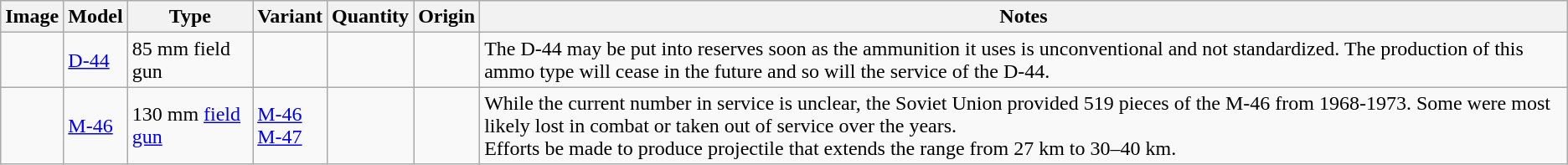<table class="wikitable">
<tr>
<th>Image</th>
<th>Model</th>
<th>Type</th>
<th>Variant</th>
<th>Quantity</th>
<th>Origin</th>
<th>Notes</th>
</tr>
<tr>
<td></td>
<td><a href='#'>D-44</a></td>
<td>85 mm field gun</td>
<td></td>
<td></td>
<td><br></td>
<td>The D-44 may be put into reserves soon as the ammunition it uses is unconventional and not standardized. The production of this ammo type will cease in the future and so will the service of the D-44.</td>
</tr>
<tr>
<td></td>
<td><a href='#'>M-46</a></td>
<td>130 mm <a href='#'>field gun</a></td>
<td><a href='#'>M-46</a><br><a href='#'>M-47</a></td>
<td></td>
<td></td>
<td>While the current number in service is unclear, the Soviet Union provided 519 pieces of the M-46 from 1968-1973. Some were most likely lost in combat or taken out of service over the years.<br>Efforts be made to produce projectile that extends the range from 27 km to 30–40 km.</td>
</tr>
</table>
